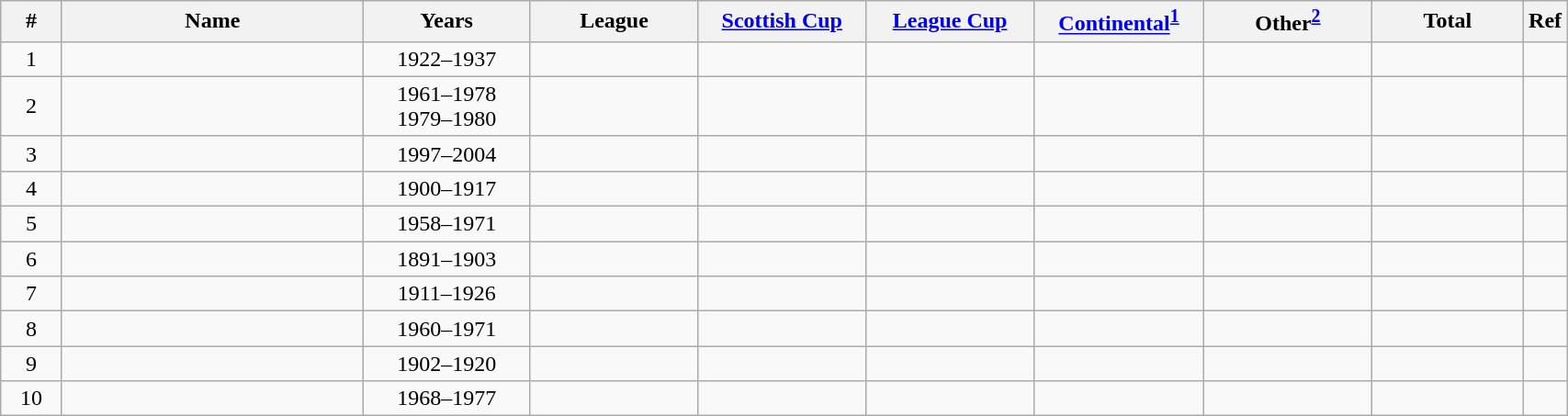<table class="wikitable sortable" style="text-align:center" width = 90%;>
<tr>
<th width=4%>#</th>
<th width=20%>Name</th>
<th width=11%>Years</th>
<th width=11%>League</th>
<th width=11%><a href='#'>Scottish Cup</a></th>
<th width=11%><a href='#'>League Cup</a></th>
<th width=11%><a href='#'>Continental</a><sup><a href='#'>1</a></sup></th>
<th width=11%>Other<sup><a href='#'>2</a></sup></th>
<th width=15%>Total</th>
<th width=7% class="unsortable">Ref</th>
</tr>
<tr>
<td>1</td>
<td align="left"> </td>
<td>1922–1937</td>
<td></td>
<td></td>
<td></td>
<td></td>
<td></td>
<td></td>
<td></td>
</tr>
<tr>
<td>2</td>
<td align="left"> </td>
<td>1961–1978<br>1979–1980</td>
<td></td>
<td></td>
<td></td>
<td></td>
<td></td>
<td></td>
<td></td>
</tr>
<tr>
<td>3</td>
<td align="left"> </td>
<td>1997–2004</td>
<td></td>
<td></td>
<td></td>
<td></td>
<td></td>
<td></td>
<td></td>
</tr>
<tr>
<td>4</td>
<td align="left"> </td>
<td>1900–1917</td>
<td></td>
<td></td>
<td></td>
<td></td>
<td></td>
<td></td>
<td></td>
</tr>
<tr>
<td>5</td>
<td align="left"> </td>
<td>1958–1971</td>
<td></td>
<td></td>
<td></td>
<td></td>
<td></td>
<td></td>
<td></td>
</tr>
<tr>
<td>6</td>
<td align="left"> </td>
<td>1891–1903</td>
<td></td>
<td></td>
<td></td>
<td></td>
<td></td>
<td></td>
<td></td>
</tr>
<tr>
<td>7</td>
<td align="left"> </td>
<td>1911–1926</td>
<td></td>
<td></td>
<td></td>
<td></td>
<td></td>
<td></td>
<td></td>
</tr>
<tr>
<td>8</td>
<td align="left"> </td>
<td>1960–1971</td>
<td></td>
<td></td>
<td></td>
<td></td>
<td></td>
<td></td>
<td></td>
</tr>
<tr>
<td>9</td>
<td align="left"> </td>
<td>1902–1920</td>
<td></td>
<td></td>
<td></td>
<td></td>
<td></td>
<td></td>
<td></td>
</tr>
<tr>
<td>10</td>
<td align="left"> </td>
<td>1968–1977</td>
<td></td>
<td></td>
<td></td>
<td></td>
<td></td>
<td></td>
<td></td>
</tr>
</table>
